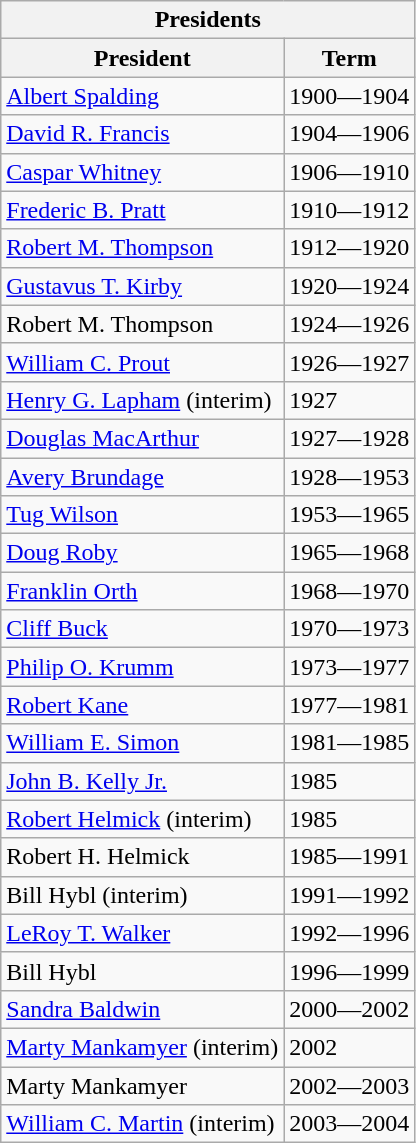<table class="wikitable collapsible collapsed">
<tr>
<th colspan="3">Presidents</th>
</tr>
<tr>
<th>President</th>
<th>Term</th>
</tr>
<tr>
<td><a href='#'>Albert Spalding</a></td>
<td>1900—1904</td>
</tr>
<tr>
<td><a href='#'>David R. Francis</a></td>
<td>1904—1906</td>
</tr>
<tr>
<td><a href='#'>Caspar Whitney</a></td>
<td>1906—1910</td>
</tr>
<tr>
<td><a href='#'>Frederic B. Pratt</a></td>
<td>1910—1912</td>
</tr>
<tr>
<td><a href='#'>Robert M. Thompson</a></td>
<td>1912—1920</td>
</tr>
<tr>
<td><a href='#'>Gustavus T. Kirby</a></td>
<td>1920—1924</td>
</tr>
<tr>
<td>Robert M. Thompson</td>
<td>1924—1926</td>
</tr>
<tr>
<td><a href='#'>William C. Prout</a></td>
<td>1926—1927</td>
</tr>
<tr>
<td><a href='#'>Henry G. Lapham</a> (interim)</td>
<td>1927</td>
</tr>
<tr>
<td><a href='#'>Douglas MacArthur</a></td>
<td>1927—1928</td>
</tr>
<tr>
<td><a href='#'>Avery Brundage</a></td>
<td>1928—1953</td>
</tr>
<tr>
<td><a href='#'>Tug Wilson</a></td>
<td>1953—1965</td>
</tr>
<tr>
<td><a href='#'>Doug Roby</a></td>
<td>1965—1968</td>
</tr>
<tr>
<td><a href='#'>Franklin Orth</a></td>
<td>1968—1970</td>
</tr>
<tr>
<td><a href='#'>Cliff Buck</a></td>
<td>1970—1973</td>
</tr>
<tr>
<td><a href='#'>Philip O. Krumm</a></td>
<td>1973—1977</td>
</tr>
<tr>
<td><a href='#'>Robert Kane</a></td>
<td>1977—1981</td>
</tr>
<tr>
<td><a href='#'>William E. Simon</a></td>
<td>1981—1985</td>
</tr>
<tr>
<td><a href='#'>John B. Kelly Jr.</a></td>
<td>1985</td>
</tr>
<tr>
<td><a href='#'>Robert Helmick</a> (interim)</td>
<td>1985</td>
</tr>
<tr>
<td>Robert H. Helmick</td>
<td>1985—1991</td>
</tr>
<tr>
<td>Bill Hybl (interim)</td>
<td>1991—1992</td>
</tr>
<tr>
<td><a href='#'>LeRoy T. Walker</a></td>
<td>1992—1996</td>
</tr>
<tr>
<td>Bill Hybl</td>
<td>1996—1999</td>
</tr>
<tr>
<td><a href='#'>Sandra Baldwin</a></td>
<td>2000—2002</td>
</tr>
<tr>
<td><a href='#'>Marty Mankamyer</a> (interim)</td>
<td>2002</td>
</tr>
<tr>
<td>Marty Mankamyer</td>
<td>2002—2003</td>
</tr>
<tr>
<td><a href='#'>William C. Martin</a> (interim)</td>
<td>2003—2004</td>
</tr>
</table>
